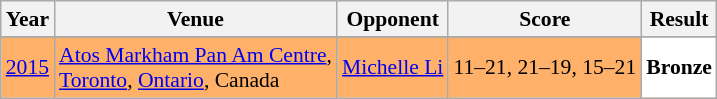<table class="sortable wikitable" style="font-size: 90%;">
<tr>
<th>Year</th>
<th>Venue</th>
<th>Opponent</th>
<th>Score</th>
<th>Result</th>
</tr>
<tr>
</tr>
<tr style="background:#FFB069">
<td align="center"><a href='#'>2015</a></td>
<td align="left"><a href='#'>Atos Markham Pan Am Centre</a>,<br> <a href='#'>Toronto</a>, <a href='#'>Ontario</a>, Canada</td>
<td align="left"> <a href='#'>Michelle Li</a></td>
<td align="center">11–21, 21–19, 15–21</td>
<td style="text-align:left; background:white"> <strong>Bronze</strong></td>
</tr>
</table>
